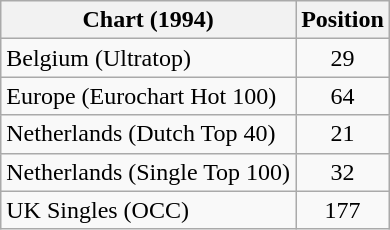<table class="wikitable sortable">
<tr>
<th>Chart (1994)</th>
<th>Position</th>
</tr>
<tr>
<td>Belgium (Ultratop)</td>
<td align="center">29</td>
</tr>
<tr>
<td>Europe (Eurochart Hot 100)</td>
<td align="center">64</td>
</tr>
<tr>
<td>Netherlands (Dutch Top 40)</td>
<td align="center">21</td>
</tr>
<tr>
<td>Netherlands (Single Top 100)</td>
<td align="center">32</td>
</tr>
<tr>
<td>UK Singles (OCC)</td>
<td align="center">177</td>
</tr>
</table>
